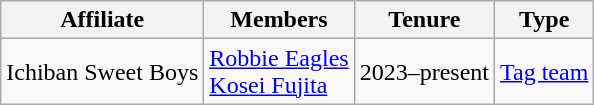<table class="wikitable">
<tr>
<th>Affiliate</th>
<th>Members</th>
<th>Tenure</th>
<th>Type</th>
</tr>
<tr>
<td>Ichiban Sweet Boys</td>
<td><a href='#'>Robbie Eagles</a><br><a href='#'>Kosei Fujita</a></td>
<td>2023–present</td>
<td><a href='#'>Tag team</a></td>
</tr>
</table>
